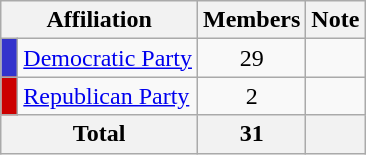<table class="wikitable">
<tr>
<th colspan="2" align="center" valign="bottom">Affiliation</th>
<th valign="bottom">Members</th>
<th valign="bottom">Note</th>
</tr>
<tr>
<td bgcolor="#3333CC"> </td>
<td><a href='#'>Democratic Party</a></td>
<td align="center">29</td>
<td></td>
</tr>
<tr>
<td bgcolor="#CC0000"> </td>
<td><a href='#'>Republican Party</a></td>
<td align="center">2</td>
<td></td>
</tr>
<tr>
<th colspan="2" align="center">Total</th>
<th align="center">31</th>
<th></th>
</tr>
</table>
